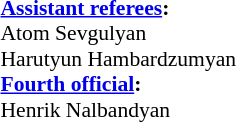<table style="width:100%; font-size:90%;">
<tr>
<td style="width:40%; vertical-align:top;"><br><strong><a href='#'>Assistant referees</a>:</strong>
<br>Atom Sevgulyan
<br>Harutyun Hambardzumyan
<br><strong><a href='#'>Fourth official</a>:</strong>
<br>Henrik Nalbandyan</td>
</tr>
</table>
